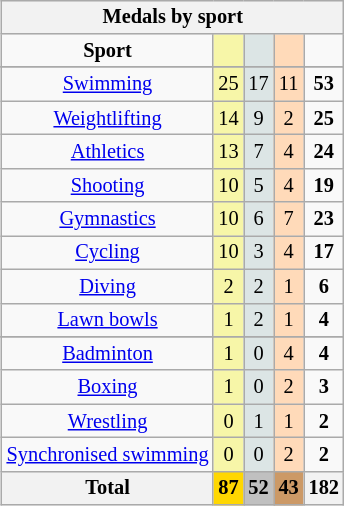<table class="wikitable" style="font-size:85%; float:right">
<tr style="background:#efefef;">
<th colspan=7><strong>Medals by sport</strong></th>
</tr>
<tr align=center>
<td><strong>Sport</strong></td>
<td bgcolor=#f7f6a8></td>
<td bgcolor=#dce5e5></td>
<td bgcolor=#ffdab9></td>
<td></td>
</tr>
<tr>
</tr>
<tr align=center>
<td><a href='#'>Swimming</a></td>
<td style="Background:#F7F6A8;">25</td>
<td style="background:#DCE5E5;">17</td>
<td style="background:#FFDAB9;">11</td>
<td><strong>53</strong></td>
</tr>
<tr align=center>
<td><a href='#'>Weightlifting</a></td>
<td style="Background:#F7F6A8;">14</td>
<td style="background:#DCE5E5;">9</td>
<td style="background:#FFDAB9;">2</td>
<td><strong>25</strong></td>
</tr>
<tr align=center>
<td><a href='#'>Athletics</a></td>
<td style="Background:#F7F6A8;">13</td>
<td style="background:#DCE5E5;">7</td>
<td style="background:#FFDAB9;">4</td>
<td><strong>24</strong></td>
</tr>
<tr align=center>
<td><a href='#'>Shooting</a></td>
<td style="Background:#F7F6A8;">10</td>
<td style="background:#DCE5E5;">5</td>
<td style="background:#FFDAB9;">4</td>
<td><strong>19</strong></td>
</tr>
<tr align=center>
<td><a href='#'>Gymnastics</a></td>
<td style="Background:#F7F6A8;">10</td>
<td style="background:#DCE5E5;">6</td>
<td style="background:#FFDAB9;">7</td>
<td><strong>23</strong></td>
</tr>
<tr align=center>
<td><a href='#'>Cycling</a></td>
<td style="Background:#F7F6A8;">10</td>
<td style="background:#DCE5E5;">3</td>
<td style="background:#FFDAB9;">4</td>
<td><strong>17</strong></td>
</tr>
<tr align=center>
<td><a href='#'>Diving</a></td>
<td style="Background:#F7F6A8;">2</td>
<td style="background:#DCE5E5;">2</td>
<td style="background:#FFDAB9;">1</td>
<td><strong>6</strong></td>
</tr>
<tr align=center>
<td><a href='#'>Lawn bowls</a></td>
<td style="Background:#F7F6A8;">1</td>
<td style="background:#DCE5E5;">2</td>
<td style="background:#FFDAB9;">1</td>
<td><strong>4</strong></td>
</tr>
<tr align=center>
</tr>
<tr align=center>
<td><a href='#'>Badminton</a></td>
<td style="Background:#F7F6A8;">1</td>
<td style="background:#DCE5E5;">0</td>
<td style="background:#FFDAB9;">4</td>
<td><strong>4</strong></td>
</tr>
<tr align=center>
<td><a href='#'>Boxing</a></td>
<td style="Background:#F7F6A8;">1</td>
<td style="background:#DCE5E5;">0</td>
<td style="background:#FFDAB9;">2</td>
<td><strong>3</strong></td>
</tr>
<tr align=center>
<td><a href='#'>Wrestling</a></td>
<td style="Background:#F7F6A8;">0</td>
<td style="background:#DCE5E5;">1</td>
<td style="background:#FFDAB9;">1</td>
<td><strong>2</strong></td>
</tr>
<tr align=center>
<td><a href='#'>Synchronised swimming</a></td>
<td style="Background:#F7F6A8;">0</td>
<td style="background:#DCE5E5;">0</td>
<td style="background:#FFDAB9;">2</td>
<td><strong>2</strong></td>
</tr>
<tr align=center>
<th>Total</th>
<th style="background:gold;">87</th>
<th style="background:silver;">52</th>
<th style="background:#c96;">43</th>
<th>182</th>
</tr>
</table>
